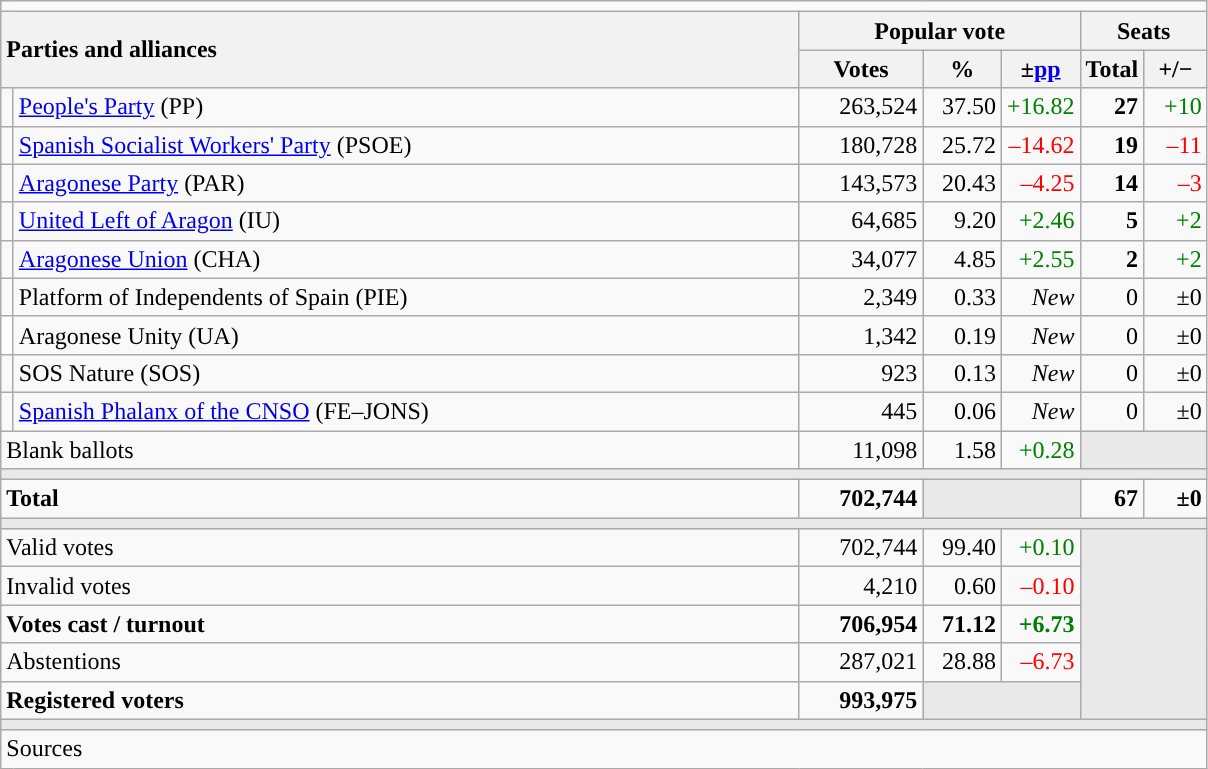<table class="wikitable" style="text-align:right;">
<tr>
<td colspan="7"></td>
</tr>
<tr>
<th style="text-align:left;" rowspan="2" colspan="2" width="525">Parties and alliances</th>
<th colspan="3">Popular vote</th>
<th colspan="2">Seats</th>
</tr>
<tr>
<th width="75">Votes</th>
<th width="45">%</th>
<th width="45">±<a href='#'>pp</a></th>
<th width="35">Total</th>
<th width="35">+/−</th>
</tr>
<tr>
<td width="1" style="color:inherit;background:"></td>
<td align="left"><a href='#'>People's Party</a> (PP)</td>
<td>263,524</td>
<td>37.50</td>
<td style="color:green;">+16.82</td>
<td><strong>27</strong></td>
<td style="color:green;">+10</td>
</tr>
<tr>
<td style="color:inherit;background:"></td>
<td align="left"><a href='#'>Spanish Socialist Workers' Party</a> (PSOE)</td>
<td>180,728</td>
<td>25.72</td>
<td style="color:red;">–14.62</td>
<td><strong>19</strong></td>
<td style="color:red;">–11</td>
</tr>
<tr>
<td style="color:inherit;background:"></td>
<td align="left"><a href='#'>Aragonese Party</a> (PAR)</td>
<td>143,573</td>
<td>20.43</td>
<td style="color:red;">–4.25</td>
<td><strong>14</strong></td>
<td style="color:red;">–3</td>
</tr>
<tr>
<td style="color:inherit;background:"></td>
<td align="left"><a href='#'>United Left of Aragon</a> (IU)</td>
<td>64,685</td>
<td>9.20</td>
<td style="color:green;">+2.46</td>
<td><strong>5</strong></td>
<td style="color:green;">+2</td>
</tr>
<tr>
<td style="color:inherit;background:"></td>
<td align="left"><a href='#'>Aragonese Union</a> (CHA)</td>
<td>34,077</td>
<td>4.85</td>
<td style="color:green;">+2.55</td>
<td><strong>2</strong></td>
<td style="color:green;">+2</td>
</tr>
<tr>
<td style="color:inherit;background:"></td>
<td align="left">Platform of Independents of Spain (PIE)</td>
<td>2,349</td>
<td>0.33</td>
<td><em>New</em></td>
<td>0</td>
<td>±0</td>
</tr>
<tr>
<td bgcolor="white"></td>
<td align="left">Aragonese Unity (UA)</td>
<td>1,342</td>
<td>0.19</td>
<td><em>New</em></td>
<td>0</td>
<td>±0</td>
</tr>
<tr>
<td style="color:inherit;background:"></td>
<td align="left">SOS Nature (SOS)</td>
<td>923</td>
<td>0.13</td>
<td><em>New</em></td>
<td>0</td>
<td>±0</td>
</tr>
<tr>
<td style="color:inherit;background:"></td>
<td align="left"><a href='#'>Spanish Phalanx of the CNSO</a> (FE–JONS)</td>
<td>445</td>
<td>0.06</td>
<td><em>New</em></td>
<td>0</td>
<td>±0</td>
</tr>
<tr>
<td align="left" colspan="2">Blank ballots</td>
<td>11,098</td>
<td>1.58</td>
<td style="color:green;">+0.28</td>
<td bgcolor="#E9E9E9" colspan="2"></td>
</tr>
<tr>
<td colspan="7" bgcolor="#E9E9E9"></td>
</tr>
<tr style="font-weight:bold;">
<td align="left" colspan="2">Total</td>
<td>702,744</td>
<td bgcolor="#E9E9E9" colspan="2"></td>
<td>67</td>
<td>±0</td>
</tr>
<tr>
<td colspan="7" bgcolor="#E9E9E9"></td>
</tr>
<tr>
<td align="left" colspan="2">Valid votes</td>
<td>702,744</td>
<td>99.40</td>
<td style="color:green;">+0.10</td>
<td bgcolor="#E9E9E9" colspan="2" rowspan="5"></td>
</tr>
<tr>
<td align="left" colspan="2">Invalid votes</td>
<td>4,210</td>
<td>0.60</td>
<td style="color:red;">–0.10</td>
</tr>
<tr style="font-weight:bold;">
<td align="left" colspan="2">Votes cast / turnout</td>
<td>706,954</td>
<td>71.12</td>
<td style="color:green;">+6.73</td>
</tr>
<tr>
<td align="left" colspan="2">Abstentions</td>
<td>287,021</td>
<td>28.88</td>
<td style="color:red;">–6.73</td>
</tr>
<tr style="font-weight:bold;">
<td align="left" colspan="2">Registered voters</td>
<td>993,975</td>
<td bgcolor="#E9E9E9" colspan="2"></td>
</tr>
<tr>
<td colspan="7" bgcolor="#E9E9E9"></td>
</tr>
<tr>
<td align="left" colspan="7">Sources</td>
</tr>
</table>
